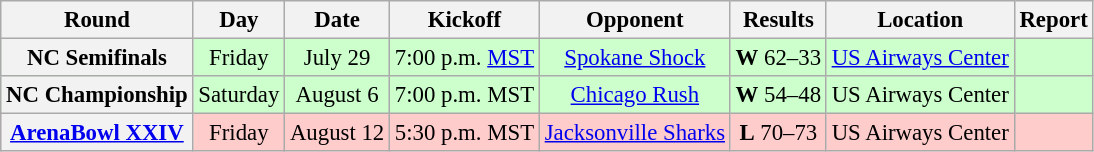<table class="wikitable" style="font-size: 95%;">
<tr>
<th>Round</th>
<th>Day</th>
<th>Date</th>
<th>Kickoff</th>
<th>Opponent</th>
<th>Results</th>
<th>Location</th>
<th>Report</th>
</tr>
<tr style= background:#ccffcc;>
<th align="center">NC Semifinals</th>
<td align="center">Friday</td>
<td align="center">July 29</td>
<td align="center">7:00 p.m. <a href='#'>MST</a></td>
<td align="center"><a href='#'>Spokane Shock</a></td>
<td align="center"><strong>W</strong> 62–33</td>
<td align="center"><a href='#'>US Airways Center</a></td>
<td align="center"></td>
</tr>
<tr style= background:#ccffcc;>
<th align="center">NC Championship</th>
<td align="center">Saturday</td>
<td align="center">August 6</td>
<td align="center">7:00 p.m. MST</td>
<td align="center"><a href='#'>Chicago Rush</a></td>
<td align="center"><strong>W</strong> 54–48</td>
<td align="center">US Airways Center</td>
<td align="center"></td>
</tr>
<tr style=background:#ffcccc;>
<th align="center"><a href='#'>ArenaBowl XXIV</a></th>
<td align="center">Friday</td>
<td align="center">August 12</td>
<td align="center">5:30 p.m. MST</td>
<td align="center"><a href='#'>Jacksonville Sharks</a></td>
<td align="center"><strong>L</strong> 70–73</td>
<td align="center">US Airways Center</td>
<td align="center"></td>
</tr>
</table>
